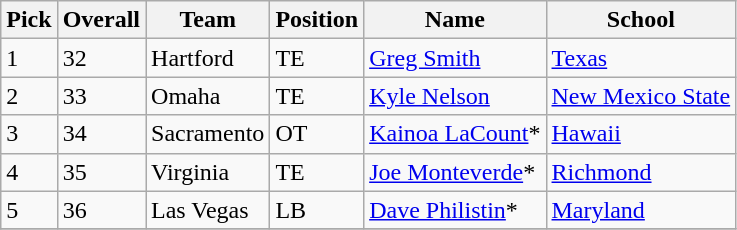<table class="wikitable">
<tr>
<th>Pick</th>
<th>Overall</th>
<th>Team</th>
<th>Position</th>
<th>Name</th>
<th>School</th>
</tr>
<tr>
<td>1</td>
<td>32</td>
<td>Hartford</td>
<td>TE</td>
<td><a href='#'>Greg Smith</a></td>
<td><a href='#'>Texas</a></td>
</tr>
<tr>
<td>2</td>
<td>33</td>
<td>Omaha</td>
<td>TE</td>
<td><a href='#'>Kyle Nelson</a></td>
<td><a href='#'>New Mexico State</a></td>
</tr>
<tr>
<td>3</td>
<td>34</td>
<td>Sacramento</td>
<td>OT</td>
<td><a href='#'>Kainoa LaCount</a>*</td>
<td><a href='#'>Hawaii</a></td>
</tr>
<tr>
<td>4</td>
<td>35</td>
<td>Virginia</td>
<td>TE</td>
<td><a href='#'>Joe Monteverde</a>*</td>
<td><a href='#'>Richmond</a></td>
</tr>
<tr>
<td>5</td>
<td>36</td>
<td>Las Vegas</td>
<td>LB</td>
<td><a href='#'>Dave Philistin</a>*</td>
<td><a href='#'>Maryland</a></td>
</tr>
<tr>
</tr>
</table>
